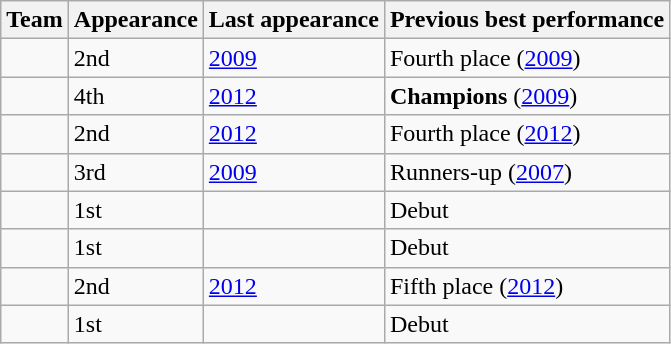<table class="wikitable sortable">
<tr>
<th>Team</th>
<th data-sort-type="number">Appearance</th>
<th data-sort-type="number">Last appearance</th>
<th>Previous best performance</th>
</tr>
<tr>
<td></td>
<td>2nd</td>
<td><a href='#'>2009</a></td>
<td>Fourth place (<a href='#'>2009</a>)</td>
</tr>
<tr>
<td></td>
<td>4th</td>
<td><a href='#'>2012</a></td>
<td><strong>Champions</strong> (<a href='#'>2009</a>)</td>
</tr>
<tr>
<td></td>
<td>2nd</td>
<td><a href='#'>2012</a></td>
<td>Fourth place (<a href='#'>2012</a>)</td>
</tr>
<tr>
<td></td>
<td>3rd</td>
<td><a href='#'>2009</a></td>
<td>Runners-up (<a href='#'>2007</a>)</td>
</tr>
<tr>
<td></td>
<td>1st</td>
<td></td>
<td>Debut</td>
</tr>
<tr>
<td></td>
<td>1st</td>
<td></td>
<td>Debut</td>
</tr>
<tr>
<td></td>
<td>2nd</td>
<td><a href='#'>2012</a></td>
<td>Fifth place (<a href='#'>2012</a>)</td>
</tr>
<tr>
<td></td>
<td>1st</td>
<td></td>
<td>Debut</td>
</tr>
</table>
